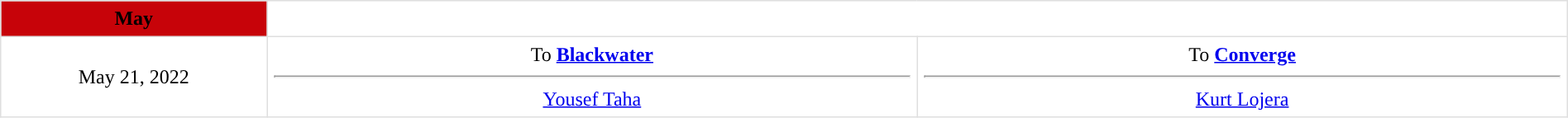<table border=1 style="border-collapse:collapse; text-align: center; width: 100%" bordercolor="#DFDFDF"  cellpadding="5">
<tr bgcolor="eeeeee">
<th style="background:#C70309; color:#000000; ">May</th>
</tr>
<tr>
<td style="width:12%">May 21, 2022</td>
<td style="width:29.3%" valign="top">To <strong><a href='#'>Blackwater</a></strong><hr><a href='#'>Yousef Taha</a></td>
<td style="width:29.3%" valign="top">To <strong><a href='#'>Converge</a></strong><hr><a href='#'>Kurt Lojera</a></td>
</tr>
</table>
